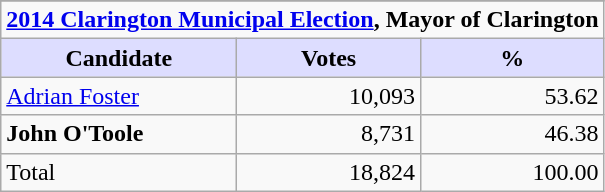<table class="wikitable sortable">
<tr style="background-color:#E9E9E9">
</tr>
<tr>
<td colspan="3" style="text-align:center;"><strong><a href='#'>2014 Clarington Municipal Election</a>, Mayor of Clarington</strong></td>
</tr>
<tr>
<th style="background:#ddf; width:150px;">Candidate</th>
<th style="background:#ddf;">Votes</th>
<th style="background:#ddf;">%</th>
</tr>
<tr>
<td><a href='#'>Adrian Foster</a></td>
<td align=right>10,093</td>
<td align=right>53.62</td>
</tr>
<tr>
<td><strong>John O'Toole</strong></td>
<td align=right>8,731</td>
<td align=right>46.38</td>
</tr>
<tr>
<td>Total</td>
<td align=right>18,824</td>
<td align=right>100.00</td>
</tr>
</table>
